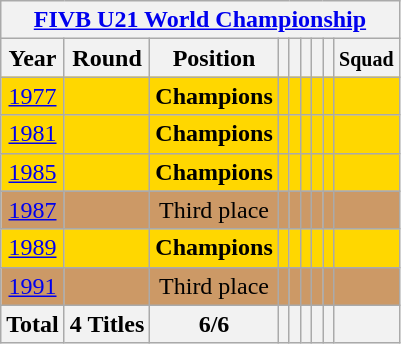<table class="wikitable" style="text-align: center;">
<tr>
<th colspan=9><a href='#'>FIVB U21 World Championship</a></th>
</tr>
<tr>
<th>Year</th>
<th>Round</th>
<th>Position</th>
<th></th>
<th></th>
<th></th>
<th></th>
<th></th>
<th><small>Squad</small></th>
</tr>
<tr bgcolor=gold>
<td> <a href='#'>1977</a></td>
<td></td>
<td><strong>Champions</strong></td>
<td></td>
<td></td>
<td></td>
<td></td>
<td></td>
<td></td>
</tr>
<tr bgcolor=gold>
<td> <a href='#'>1981</a></td>
<td></td>
<td><strong>Champions</strong></td>
<td></td>
<td></td>
<td></td>
<td></td>
<td></td>
<td></td>
</tr>
<tr bgcolor=gold>
<td> <a href='#'>1985</a></td>
<td></td>
<td><strong>Champions</strong></td>
<td></td>
<td></td>
<td></td>
<td></td>
<td></td>
<td></td>
</tr>
<tr bgcolor=cc9966>
<td> <a href='#'>1987</a></td>
<td></td>
<td>Third place</td>
<td></td>
<td></td>
<td></td>
<td></td>
<td></td>
<td></td>
</tr>
<tr bgcolor=gold>
<td> <a href='#'>1989</a></td>
<td></td>
<td><strong>Champions</strong></td>
<td></td>
<td></td>
<td></td>
<td></td>
<td></td>
<td></td>
</tr>
<tr bgcolor=cc9966>
<td> <a href='#'>1991</a></td>
<td></td>
<td>Third place</td>
<td></td>
<td></td>
<td></td>
<td></td>
<td></td>
<td></td>
</tr>
<tr>
<th>Total</th>
<th>4 Titles</th>
<th>6/6</th>
<th></th>
<th></th>
<th></th>
<th></th>
<th></th>
<th></th>
</tr>
</table>
